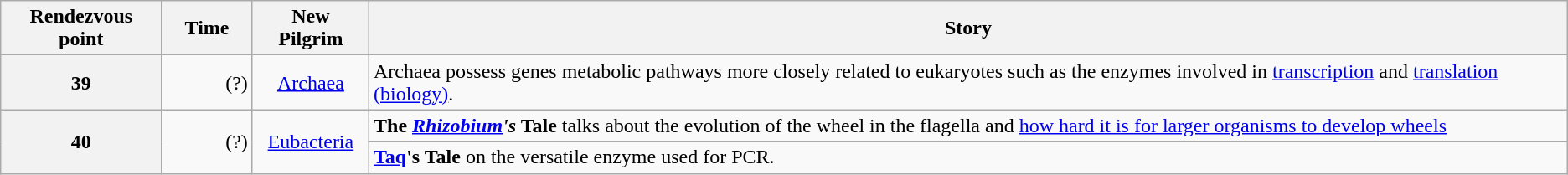<table class="wikitable">
<tr>
<th>Rendezvous point</th>
<th style="width:65px;">Time</th>
<th>New Pilgrim</th>
<th>Story</th>
</tr>
<tr>
<th>39</th>
<td style="text-align:right;">(?)</td>
<td style="text-align:center;"><a href='#'>Archaea</a></td>
<td>Archaea possess genes metabolic pathways more closely related to eukaryotes such as the enzymes involved in <a href='#'>transcription</a> and <a href='#'>translation (biology)</a>.</td>
</tr>
<tr>
<th rowspan="2">40</th>
<td rowspan="2" style="text-align:right;">(?)</td>
<td rowspan="2" style="text-align:center;"><a href='#'>Eubacteria</a></td>
<td><strong>The <em><a href='#'>Rhizobium</a>'s</em> Tale</strong> talks about the evolution of the wheel in the flagella and <a href='#'>how hard it is for larger organisms to develop wheels</a></td>
</tr>
<tr>
<td><strong><a href='#'>Taq</a>'s Tale</strong> on the versatile enzyme used for PCR.</td>
</tr>
</table>
